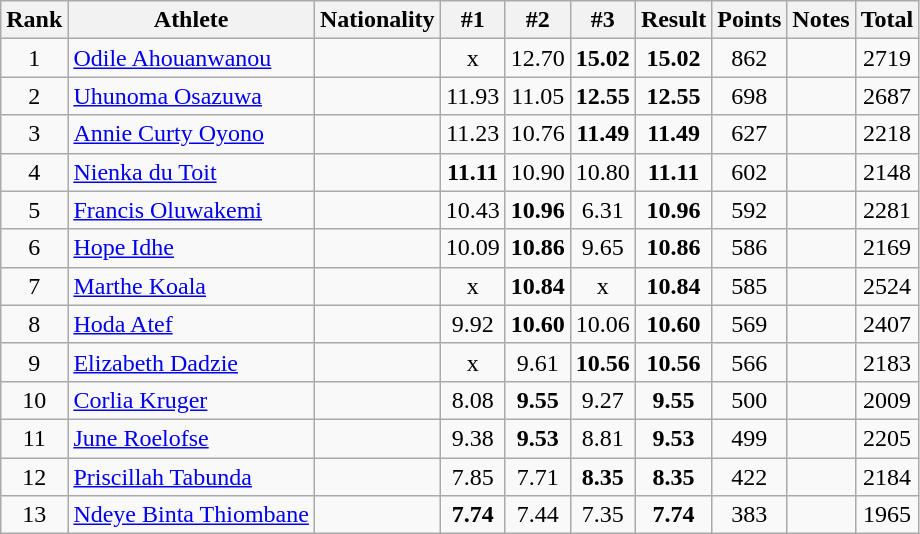<table class="wikitable sortable" style="text-align:center">
<tr>
<th>Rank</th>
<th>Athlete</th>
<th>Nationality</th>
<th>#1</th>
<th>#2</th>
<th>#3</th>
<th>Result</th>
<th>Points</th>
<th>Notes</th>
<th>Total</th>
</tr>
<tr>
<td>1</td>
<td align=left><a href='#'>Odile Ahouanwanou</a></td>
<td align=left></td>
<td>x</td>
<td>12.70</td>
<td><strong>15.02</strong></td>
<td><strong>15.02</strong></td>
<td>862</td>
<td></td>
<td>2719</td>
</tr>
<tr>
<td>2</td>
<td align=left><a href='#'>Uhunoma Osazuwa</a></td>
<td align=left></td>
<td>11.93</td>
<td>11.05</td>
<td><strong>12.55</strong></td>
<td><strong>12.55</strong></td>
<td>698</td>
<td></td>
<td>2687</td>
</tr>
<tr>
<td>3</td>
<td align=left><a href='#'>Annie Curty Oyono</a></td>
<td align=left></td>
<td>11.23</td>
<td>10.76</td>
<td><strong>11.49</strong></td>
<td><strong>11.49</strong></td>
<td>627</td>
<td></td>
<td>2218</td>
</tr>
<tr>
<td>4</td>
<td align=left><a href='#'>Nienka du Toit</a></td>
<td align=left></td>
<td><strong>11.11</strong></td>
<td>10.90</td>
<td>10.80</td>
<td><strong>11.11</strong></td>
<td>602</td>
<td></td>
<td>2148</td>
</tr>
<tr>
<td>5</td>
<td align=left><a href='#'>Francis Oluwakemi</a></td>
<td align=left></td>
<td>10.43</td>
<td><strong>10.96</strong></td>
<td>6.31</td>
<td><strong>10.96</strong></td>
<td>592</td>
<td></td>
<td>2281</td>
</tr>
<tr>
<td>6</td>
<td align=left><a href='#'>Hope Idhe</a></td>
<td align=left></td>
<td>10.09</td>
<td><strong>10.86</strong></td>
<td>9.65</td>
<td><strong>10.86</strong></td>
<td>586</td>
<td></td>
<td>2169</td>
</tr>
<tr>
<td>7</td>
<td align=left><a href='#'>Marthe Koala</a></td>
<td align=left></td>
<td>x</td>
<td><strong>10.84</strong></td>
<td>x</td>
<td><strong>10.84</strong></td>
<td>585</td>
<td></td>
<td>2524</td>
</tr>
<tr>
<td>8</td>
<td align=left><a href='#'>Hoda Atef</a></td>
<td align=left></td>
<td>9.92</td>
<td><strong>10.60</strong></td>
<td>10.06</td>
<td><strong>10.60</strong></td>
<td>569</td>
<td></td>
<td>2407</td>
</tr>
<tr>
<td>9</td>
<td align=left><a href='#'>Elizabeth Dadzie</a></td>
<td align=left></td>
<td>x</td>
<td>9.61</td>
<td><strong>10.56</strong></td>
<td><strong>10.56</strong></td>
<td>566</td>
<td></td>
<td>2183</td>
</tr>
<tr>
<td>10</td>
<td align=left><a href='#'>Corlia Kruger</a></td>
<td align=left></td>
<td>8.08</td>
<td><strong>9.55</strong></td>
<td>9.27</td>
<td><strong>9.55</strong></td>
<td>500</td>
<td></td>
<td>2009</td>
</tr>
<tr>
<td>11</td>
<td align=left><a href='#'>June Roelofse</a></td>
<td align=left></td>
<td>9.38</td>
<td><strong>9.53</strong></td>
<td>8.81</td>
<td><strong>9.53</strong></td>
<td>499</td>
<td></td>
<td>2205</td>
</tr>
<tr>
<td>12</td>
<td align=left><a href='#'>Priscillah Tabunda</a></td>
<td align=left></td>
<td>7.85</td>
<td>7.71</td>
<td><strong>8.35</strong></td>
<td><strong>8.35</strong></td>
<td>422</td>
<td></td>
<td>2184</td>
</tr>
<tr>
<td>13</td>
<td align=left><a href='#'>Ndeye Binta Thiombane</a></td>
<td align=left></td>
<td><strong>7.74</strong></td>
<td>7.44</td>
<td>7.35</td>
<td><strong>7.74</strong></td>
<td>383</td>
<td></td>
<td>1965</td>
</tr>
</table>
